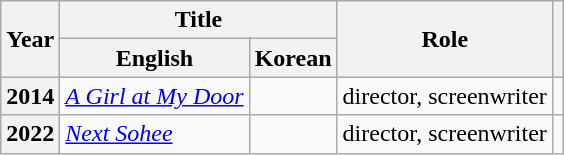<table class="wikitable plainrowheaders">
<tr>
<th rowspan="2" scope="col">Year</th>
<th colspan="2" scope="col">Title</th>
<th rowspan="2" scope="col">Role</th>
<th rowspan="2" scope="col" class="unsortable"></th>
</tr>
<tr>
<th scope="col">English</th>
<th scope="col">Korean</th>
</tr>
<tr>
<th scope="row">2014</th>
<td><em><a href='#'>A Girl at My Door</a></em></td>
<td></td>
<td>director, screenwriter</td>
<td></td>
</tr>
<tr>
<th scope="row">2022</th>
<td><em><a href='#'>Next Sohee</a></em></td>
<td></td>
<td>director, screenwriter</td>
<td></td>
</tr>
</table>
